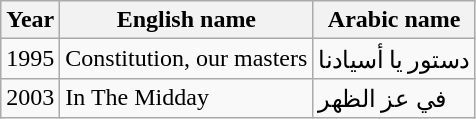<table class="wikitable">
<tr>
<th>Year</th>
<th>English name</th>
<th>Arabic name</th>
</tr>
<tr>
<td>1995</td>
<td>Constitution, our masters</td>
<td>دستور يا أسيادنا</td>
</tr>
<tr>
<td>2003</td>
<td>In The Midday</td>
<td>في عز الظهر</td>
</tr>
</table>
